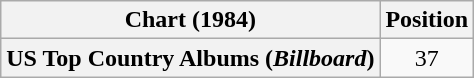<table class="wikitable plainrowheaders" style="text-align:center">
<tr>
<th scope="col">Chart (1984)</th>
<th scope="col">Position</th>
</tr>
<tr>
<th scope="row">US Top Country Albums (<em>Billboard</em>)</th>
<td>37</td>
</tr>
</table>
